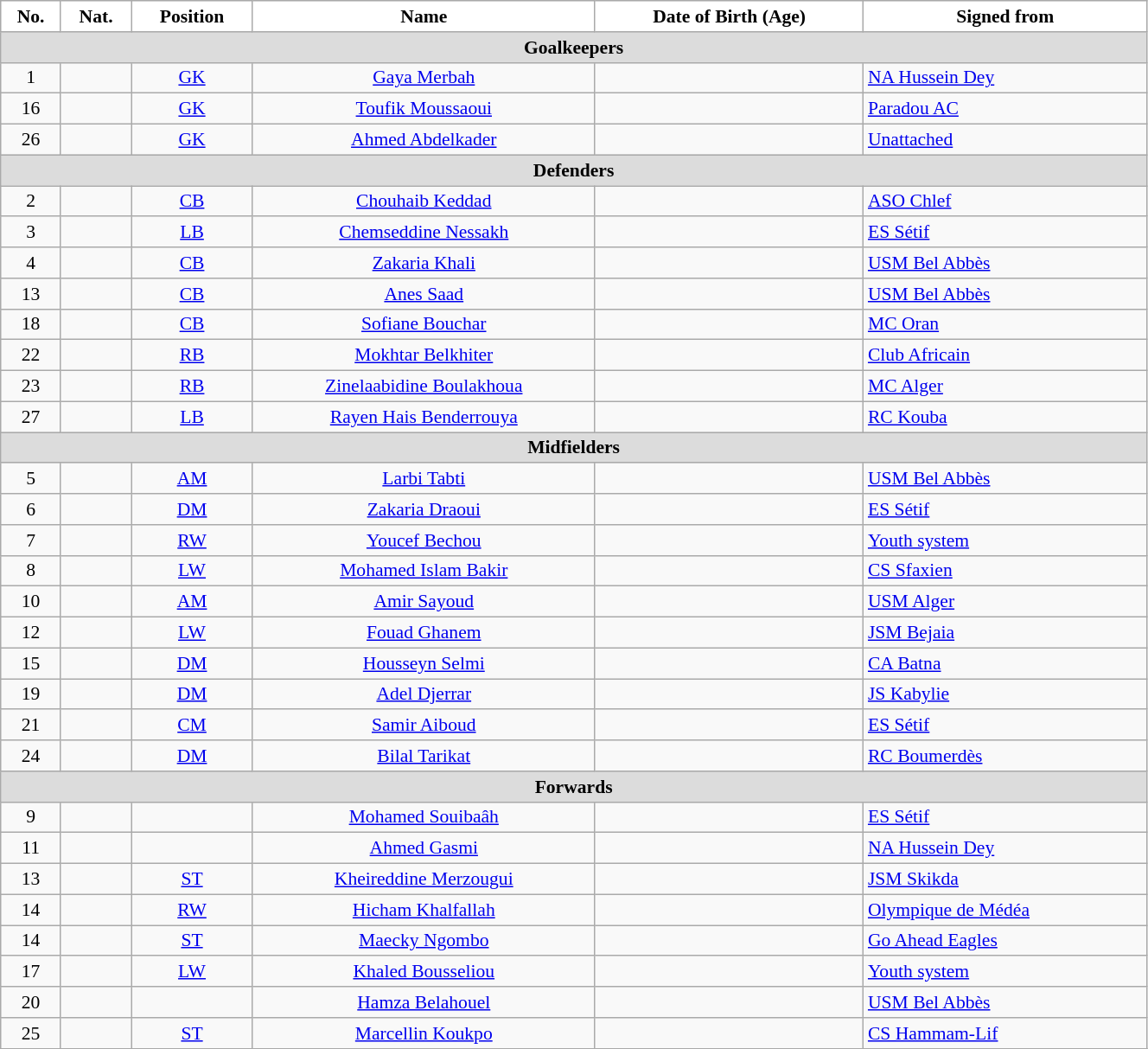<table class="wikitable" style="text-align:center; font-size:90%; width:70%">
<tr>
<th style="background:white; color:black; text-align:center;">No.</th>
<th style="background:white; color:black; text-align:center;">Nat.</th>
<th style="background:white; color:black; text-align:center;">Position</th>
<th style="background:white; color:black; text-align:center;">Name</th>
<th style="background:white; color:black; text-align:center;">Date of Birth (Age)</th>
<th style="background:white; color:black; text-align:center;">Signed from</th>
</tr>
<tr>
<th colspan=10 style="background:#DCDCDC; text-align:center;">Goalkeepers</th>
</tr>
<tr>
<td>1</td>
<td></td>
<td><a href='#'>GK</a></td>
<td><a href='#'>Gaya Merbah</a></td>
<td></td>
<td style="text-align:left"> <a href='#'>NA Hussein Dey</a></td>
</tr>
<tr>
<td>16</td>
<td></td>
<td><a href='#'>GK</a></td>
<td><a href='#'>Toufik Moussaoui</a></td>
<td></td>
<td style="text-align:left"> <a href='#'>Paradou AC</a></td>
</tr>
<tr>
<td>26</td>
<td></td>
<td><a href='#'>GK</a></td>
<td><a href='#'>Ahmed Abdelkader</a></td>
<td></td>
<td style="text-align:left"> <a href='#'>Unattached</a></td>
</tr>
<tr>
<th colspan=10 style="background:#DCDCDC; text-align:center;">Defenders</th>
</tr>
<tr>
<td>2</td>
<td></td>
<td><a href='#'>CB</a></td>
<td><a href='#'>Chouhaib Keddad</a></td>
<td></td>
<td style="text-align:left"> <a href='#'>ASO Chlef</a></td>
</tr>
<tr>
<td>3</td>
<td></td>
<td><a href='#'>LB</a></td>
<td><a href='#'>Chemseddine Nessakh</a></td>
<td></td>
<td style="text-align:left"> <a href='#'>ES Sétif</a></td>
</tr>
<tr>
<td>4</td>
<td></td>
<td><a href='#'>CB</a></td>
<td><a href='#'>Zakaria Khali</a></td>
<td></td>
<td style="text-align:left"> <a href='#'>USM Bel Abbès</a></td>
</tr>
<tr>
<td>13</td>
<td></td>
<td><a href='#'>CB</a></td>
<td><a href='#'>Anes Saad</a></td>
<td></td>
<td style="text-align:left"> <a href='#'>USM Bel Abbès</a></td>
</tr>
<tr>
<td>18</td>
<td></td>
<td><a href='#'>CB</a></td>
<td><a href='#'>Sofiane Bouchar</a></td>
<td></td>
<td style="text-align:left"> <a href='#'>MC Oran</a></td>
</tr>
<tr>
<td>22</td>
<td></td>
<td><a href='#'>RB</a></td>
<td><a href='#'>Mokhtar Belkhiter</a></td>
<td></td>
<td style="text-align:left"> <a href='#'>Club Africain</a></td>
</tr>
<tr>
<td>23</td>
<td></td>
<td><a href='#'>RB</a></td>
<td><a href='#'>Zinelaabidine Boulakhoua</a></td>
<td></td>
<td style="text-align:left"> <a href='#'>MC Alger</a></td>
</tr>
<tr>
<td>27</td>
<td></td>
<td><a href='#'>LB</a></td>
<td><a href='#'>Rayen Hais Benderrouya</a></td>
<td></td>
<td style="text-align:left"> <a href='#'>RC Kouba</a></td>
</tr>
<tr>
<th colspan=10 style="background:#DCDCDC; text-align:center;">Midfielders</th>
</tr>
<tr>
<td>5</td>
<td></td>
<td><a href='#'>AM</a></td>
<td><a href='#'>Larbi Tabti</a></td>
<td></td>
<td style="text-align:left"> <a href='#'>USM Bel Abbès</a></td>
</tr>
<tr>
<td>6</td>
<td></td>
<td><a href='#'>DM</a></td>
<td><a href='#'>Zakaria Draoui</a></td>
<td></td>
<td style="text-align:left"> <a href='#'>ES Sétif</a></td>
</tr>
<tr>
<td>7</td>
<td></td>
<td><a href='#'>RW</a></td>
<td><a href='#'>Youcef Bechou</a></td>
<td></td>
<td style="text-align:left"> <a href='#'>Youth system</a></td>
</tr>
<tr>
<td>8</td>
<td></td>
<td><a href='#'>LW</a></td>
<td><a href='#'>Mohamed Islam Bakir</a></td>
<td></td>
<td style="text-align:left"> <a href='#'>CS Sfaxien</a></td>
</tr>
<tr>
<td>10</td>
<td></td>
<td><a href='#'>AM</a></td>
<td><a href='#'>Amir Sayoud</a></td>
<td></td>
<td style="text-align:left"> <a href='#'>USM Alger</a></td>
</tr>
<tr>
<td>12</td>
<td></td>
<td><a href='#'>LW</a></td>
<td><a href='#'>Fouad Ghanem</a></td>
<td></td>
<td style="text-align:left"> <a href='#'>JSM Bejaia</a></td>
</tr>
<tr>
<td>15</td>
<td></td>
<td><a href='#'>DM</a></td>
<td><a href='#'>Housseyn Selmi</a></td>
<td></td>
<td style="text-align:left"> <a href='#'>CA Batna</a></td>
</tr>
<tr>
<td>19</td>
<td></td>
<td><a href='#'>DM</a></td>
<td><a href='#'>Adel Djerrar</a></td>
<td></td>
<td style="text-align:left"> <a href='#'>JS Kabylie</a></td>
</tr>
<tr>
<td>21</td>
<td></td>
<td><a href='#'>CM</a></td>
<td><a href='#'>Samir Aiboud</a></td>
<td></td>
<td style="text-align:left"> <a href='#'>ES Sétif</a></td>
</tr>
<tr>
<td>24</td>
<td></td>
<td><a href='#'>DM</a></td>
<td><a href='#'>Bilal Tarikat</a></td>
<td></td>
<td style="text-align:left"> <a href='#'>RC Boumerdès</a></td>
</tr>
<tr>
<th colspan=10 style="background:#DCDCDC; text-align:center;">Forwards</th>
</tr>
<tr>
<td>9</td>
<td></td>
<td></td>
<td><a href='#'>Mohamed Souibaâh</a></td>
<td></td>
<td style="text-align:left"> <a href='#'>ES Sétif</a></td>
</tr>
<tr>
<td>11</td>
<td></td>
<td></td>
<td><a href='#'>Ahmed Gasmi</a></td>
<td></td>
<td style="text-align:left"> <a href='#'>NA Hussein Dey</a></td>
</tr>
<tr>
<td>13</td>
<td></td>
<td><a href='#'>ST</a></td>
<td><a href='#'>Kheireddine Merzougui</a></td>
<td></td>
<td style="text-align:left"> <a href='#'>JSM Skikda</a></td>
</tr>
<tr>
<td>14</td>
<td></td>
<td><a href='#'>RW</a></td>
<td><a href='#'>Hicham Khalfallah</a></td>
<td></td>
<td style="text-align:left"> <a href='#'>Olympique de Médéa</a></td>
</tr>
<tr>
<td>14</td>
<td></td>
<td><a href='#'>ST</a></td>
<td><a href='#'>Maecky Ngombo</a></td>
<td></td>
<td style="text-align:left"> <a href='#'>Go Ahead Eagles</a></td>
</tr>
<tr>
<td>17</td>
<td></td>
<td><a href='#'>LW</a></td>
<td><a href='#'>Khaled Bousseliou</a></td>
<td></td>
<td style="text-align:left"> <a href='#'>Youth system</a></td>
</tr>
<tr>
<td>20</td>
<td></td>
<td></td>
<td><a href='#'>Hamza Belahouel</a></td>
<td></td>
<td style="text-align:left"> <a href='#'>USM Bel Abbès</a></td>
</tr>
<tr>
<td>25</td>
<td></td>
<td><a href='#'>ST</a></td>
<td><a href='#'>Marcellin Koukpo</a></td>
<td></td>
<td style="text-align:left"> <a href='#'>CS Hammam-Lif</a></td>
</tr>
<tr>
</tr>
</table>
